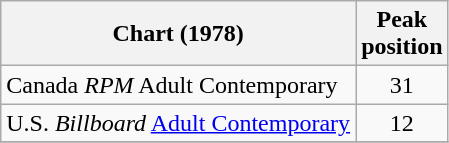<table class="wikitable sortable">
<tr>
<th>Chart (1978)</th>
<th>Peak<br>position</th>
</tr>
<tr>
<td>Canada <em>RPM</em> Adult Contemporary</td>
<td style="text-align:center;">31</td>
</tr>
<tr>
<td>U.S. <em>Billboard</em> <a href='#'>Adult Contemporary</a></td>
<td style="text-align:center;">12</td>
</tr>
<tr>
</tr>
</table>
